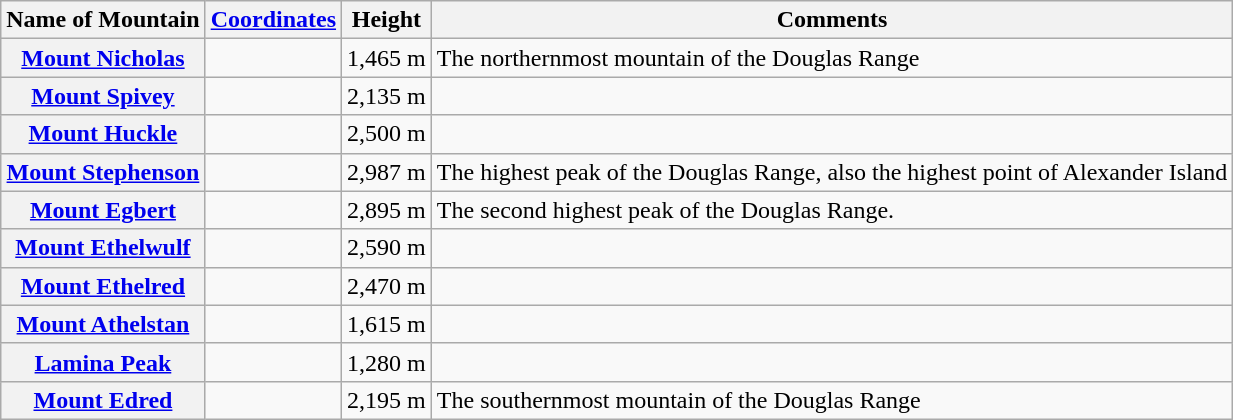<table class ="wikitable sortable plainrowheaders">
<tr>
<th scope="col">Name of Mountain</th>
<th scope="col"><a href='#'>Coordinates</a></th>
<th scope="col">Height</th>
<th scope="col" class="unsortable">Comments</th>
</tr>
<tr>
<th scope="row"><a href='#'>Mount Nicholas</a></th>
<td></td>
<td>1,465 m</td>
<td>The northernmost mountain of the Douglas Range</td>
</tr>
<tr>
<th scope="row"><a href='#'>Mount Spivey</a></th>
<td></td>
<td>2,135 m</td>
<td></td>
</tr>
<tr>
<th scope="row"><a href='#'>Mount Huckle</a></th>
<td></td>
<td>2,500 m</td>
<td></td>
</tr>
<tr>
<th scope="row"><a href='#'>Mount Stephenson</a></th>
<td></td>
<td>2,987 m</td>
<td>The highest peak of the Douglas Range, also the highest point of Alexander Island</td>
</tr>
<tr>
<th scope="row"><a href='#'>Mount Egbert</a></th>
<td></td>
<td>2,895 m</td>
<td>The second highest peak of the Douglas Range.</td>
</tr>
<tr>
<th scope="row"><a href='#'>Mount Ethelwulf</a></th>
<td></td>
<td>2,590 m</td>
<td></td>
</tr>
<tr>
<th scope="row"><a href='#'>Mount Ethelred</a></th>
<td></td>
<td>2,470 m</td>
<td></td>
</tr>
<tr>
<th scope="row"><a href='#'>Mount Athelstan</a></th>
<td></td>
<td>1,615 m</td>
<td></td>
</tr>
<tr>
<th scope="row"><a href='#'>Lamina Peak</a></th>
<td></td>
<td>1,280 m</td>
<td></td>
</tr>
<tr>
<th scope="row"><a href='#'>Mount Edred</a></th>
<td></td>
<td>2,195 m</td>
<td>The southernmost mountain of the Douglas Range</td>
</tr>
</table>
